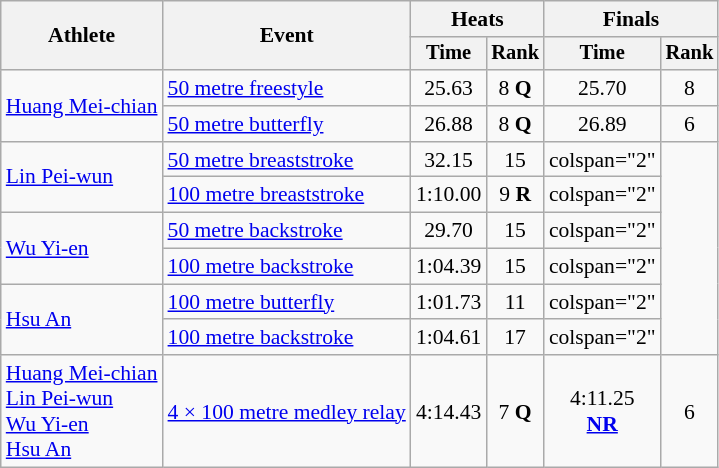<table class=wikitable style="font-size:90%; text-align:center">
<tr>
<th rowspan="2">Athlete</th>
<th rowspan="2">Event</th>
<th colspan="2">Heats</th>
<th colspan="2">Finals</th>
</tr>
<tr style="font-size:95%">
<th>Time</th>
<th>Rank</th>
<th>Time</th>
<th>Rank</th>
</tr>
<tr>
<td align="left" rowspan="2"><a href='#'>Huang Mei-chian</a></td>
<td align="left"><a href='#'>50 metre freestyle</a></td>
<td>25.63</td>
<td>8 <strong>Q</strong></td>
<td>25.70</td>
<td>8</td>
</tr>
<tr>
<td align="left"><a href='#'>50 metre butterfly</a></td>
<td>26.88</td>
<td>8 <strong>Q</strong></td>
<td>26.89</td>
<td>6</td>
</tr>
<tr>
<td align="left" rowspan="2"><a href='#'>Lin Pei-wun</a></td>
<td align="left"><a href='#'>50 metre breaststroke</a></td>
<td>32.15</td>
<td>15</td>
<td>colspan="2" </td>
</tr>
<tr>
<td align="left"><a href='#'>100 metre breaststroke</a></td>
<td>1:10.00</td>
<td>9 <strong>R</strong></td>
<td>colspan="2" </td>
</tr>
<tr>
<td align="left" rowspan="2"><a href='#'>Wu Yi-en</a></td>
<td align="left"><a href='#'>50 metre backstroke</a></td>
<td>29.70</td>
<td>15</td>
<td>colspan="2" </td>
</tr>
<tr>
<td align="left"><a href='#'>100 metre backstroke</a></td>
<td>1:04.39</td>
<td>15</td>
<td>colspan="2" </td>
</tr>
<tr>
<td align="left" rowspan="2"><a href='#'>Hsu An</a></td>
<td align="left"><a href='#'>100 metre butterfly</a></td>
<td>1:01.73</td>
<td>11</td>
<td>colspan="2" </td>
</tr>
<tr>
<td align="left"><a href='#'>100 metre backstroke</a></td>
<td>1:04.61</td>
<td>17</td>
<td>colspan="2" </td>
</tr>
<tr>
<td align="left"><a href='#'>Huang Mei-chian</a><br><a href='#'>Lin Pei-wun</a><br><a href='#'>Wu Yi-en</a><br><a href='#'>Hsu An</a></td>
<td align="left"><a href='#'>4 × 100 metre medley relay</a></td>
<td>4:14.43</td>
<td>7 <strong>Q</strong></td>
<td>4:11.25<br><strong><a href='#'>NR</a></strong></td>
<td>6</td>
</tr>
</table>
